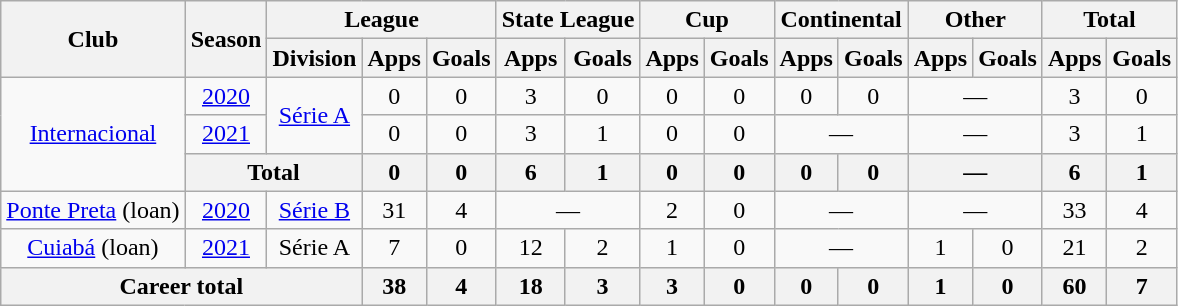<table class="wikitable" style="text-align: center">
<tr>
<th rowspan="2">Club</th>
<th rowspan="2">Season</th>
<th colspan="3">League</th>
<th colspan="2">State League</th>
<th colspan="2">Cup</th>
<th colspan="2">Continental</th>
<th colspan="2">Other</th>
<th colspan="2">Total</th>
</tr>
<tr>
<th>Division</th>
<th>Apps</th>
<th>Goals</th>
<th>Apps</th>
<th>Goals</th>
<th>Apps</th>
<th>Goals</th>
<th>Apps</th>
<th>Goals</th>
<th>Apps</th>
<th>Goals</th>
<th>Apps</th>
<th>Goals</th>
</tr>
<tr>
<td rowspan="3"><a href='#'>Internacional</a></td>
<td><a href='#'>2020</a></td>
<td rowspan="2"><a href='#'>Série A</a></td>
<td>0</td>
<td>0</td>
<td>3</td>
<td>0</td>
<td>0</td>
<td>0</td>
<td>0</td>
<td>0</td>
<td colspan="2">—</td>
<td>3</td>
<td>0</td>
</tr>
<tr>
<td><a href='#'>2021</a></td>
<td>0</td>
<td>0</td>
<td>3</td>
<td>1</td>
<td>0</td>
<td>0</td>
<td colspan="2">—</td>
<td colspan="2">—</td>
<td>3</td>
<td>1</td>
</tr>
<tr>
<th colspan="2">Total</th>
<th>0</th>
<th>0</th>
<th>6</th>
<th>1</th>
<th>0</th>
<th>0</th>
<th>0</th>
<th>0</th>
<th colspan="2">—</th>
<th>6</th>
<th>1</th>
</tr>
<tr>
<td><a href='#'>Ponte Preta</a> (loan)</td>
<td><a href='#'>2020</a></td>
<td><a href='#'>Série B</a></td>
<td>31</td>
<td>4</td>
<td colspan="2">—</td>
<td>2</td>
<td>0</td>
<td colspan="2">—</td>
<td colspan="2">—</td>
<td>33</td>
<td>4</td>
</tr>
<tr>
<td><a href='#'>Cuiabá</a> (loan)</td>
<td><a href='#'>2021</a></td>
<td>Série A</td>
<td>7</td>
<td>0</td>
<td>12</td>
<td>2</td>
<td>1</td>
<td>0</td>
<td colspan="2">—</td>
<td>1</td>
<td>0</td>
<td>21</td>
<td>2</td>
</tr>
<tr>
<th colspan="3">Career total</th>
<th>38</th>
<th>4</th>
<th>18</th>
<th>3</th>
<th>3</th>
<th>0</th>
<th>0</th>
<th>0</th>
<th>1</th>
<th>0</th>
<th>60</th>
<th>7</th>
</tr>
</table>
